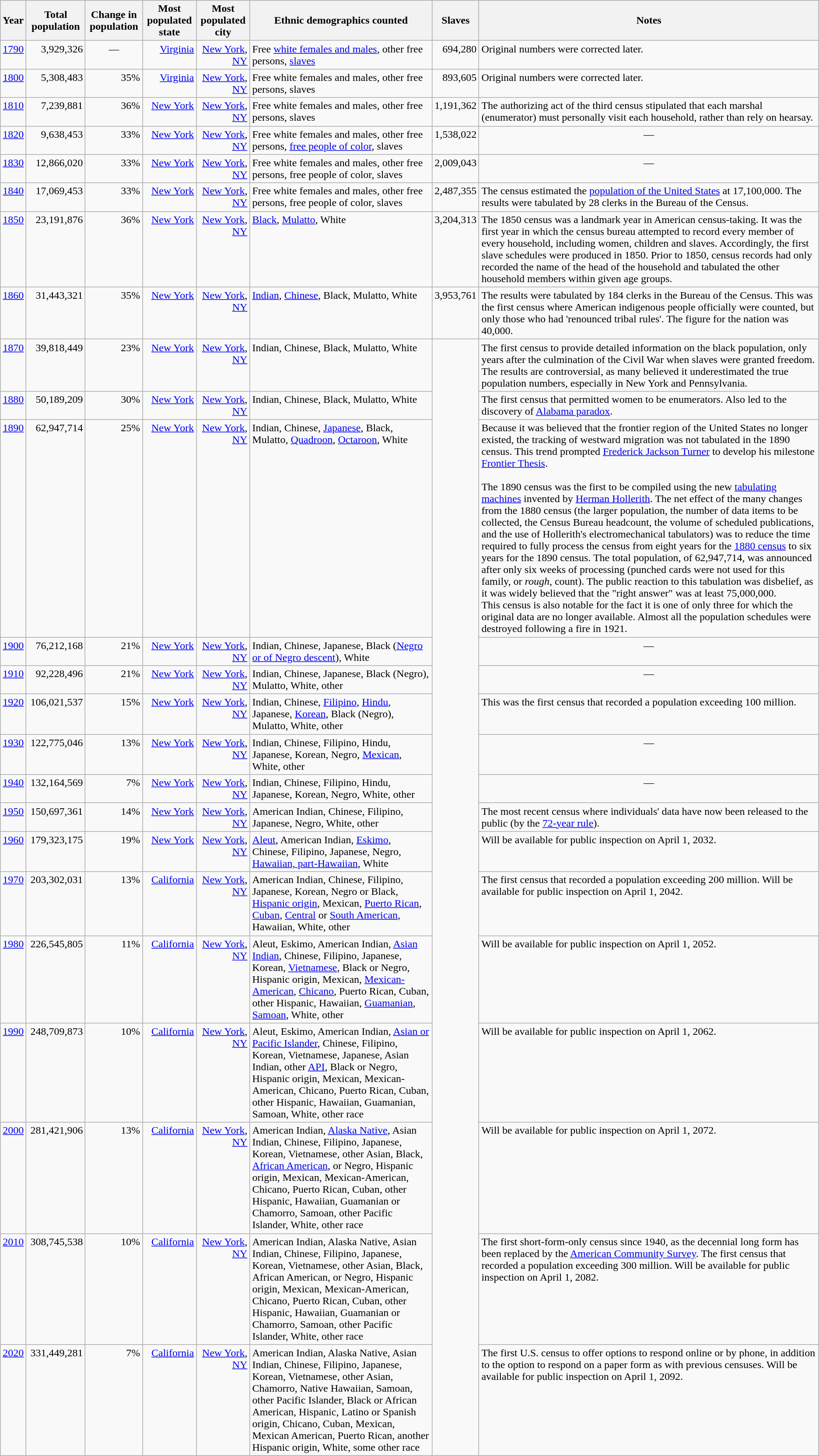<table class="sortable wikitable">
<tr>
<th>Year</th>
<th>Total population</th>
<th>Change in population</th>
<th>Most populated state</th>
<th>Most populated city</th>
<th>Ethnic demographics counted</th>
<th>Slaves</th>
<th>Notes</th>
</tr>
<tr valign="top">
<td style="text-align:center;"><a href='#'>1790</a></td>
<td style="text-align:right;">3,929,326</td>
<td style="text-align:center;">—</td>
<td style="text-align:right;"> <a href='#'>Virginia</a><br></td>
<td style="text-align:right;"> <a href='#'>New York</a>, <a href='#'>NY</a><br></td>
<td>Free <a href='#'>white females and males</a>, other free persons, <a href='#'>slaves</a></td>
<td style="text-align:right;">694,280</td>
<td>Original numbers were corrected later.</td>
</tr>
<tr valign="top">
<td style="text-align:center;"><a href='#'>1800</a></td>
<td style="text-align:right;">5,308,483</td>
<td style="text-align:right;"> 35%</td>
<td style="text-align:right;"> <a href='#'>Virginia</a><br></td>
<td style="text-align:right;"> <a href='#'>New York</a>, <a href='#'>NY</a><br></td>
<td>Free white females and males, other free persons, slaves</td>
<td style="text-align:right;">893,605</td>
<td>Original numbers were corrected later.</td>
</tr>
<tr valign="top">
<td style="text-align:center;"><a href='#'>1810</a></td>
<td style="text-align:right;">7,239,881</td>
<td style="text-align:right;"> 36%</td>
<td style="text-align:right;"> <a href='#'>New York</a><br></td>
<td style="text-align:right;"> <a href='#'>New York</a>, <a href='#'>NY</a><br></td>
<td>Free white females and males, other free persons, slaves</td>
<td style="text-align:right;">1,191,362</td>
<td>The authorizing act of the third census stipulated that each marshal (enumerator) must personally visit each household, rather than rely on hearsay.</td>
</tr>
<tr valign="top">
<td style="text-align:center;"><a href='#'>1820</a></td>
<td style="text-align:right;">9,638,453</td>
<td style="text-align:right;"> 33%</td>
<td style="text-align:right;"> <a href='#'>New York</a><br></td>
<td style="text-align:right;"> <a href='#'>New York</a>, <a href='#'>NY</a><br></td>
<td>Free white females and males, other free persons, <a href='#'>free people of color</a>, slaves</td>
<td style="text-align:right;">1,538,022</td>
<td style="text-align:center;">—</td>
</tr>
<tr valign="top">
<td style="text-align:center;"><a href='#'>1830</a></td>
<td style="text-align:right;">12,866,020</td>
<td style="text-align:right;"> 33%</td>
<td style="text-align:right;"> <a href='#'>New York</a><br></td>
<td style="text-align:right;"> <a href='#'>New York</a>, <a href='#'>NY</a><br></td>
<td>Free white females and males, other free persons, free people of color, slaves</td>
<td style="text-align:right;">2,009,043</td>
<td style="text-align:center;">—</td>
</tr>
<tr valign="top">
<td style="text-align:center;"><a href='#'>1840</a></td>
<td style="text-align:right;">17,069,453</td>
<td style="text-align:right;"> 33%</td>
<td style="text-align:right;"> <a href='#'>New York</a><br></td>
<td style="text-align:right;"> <a href='#'>New York</a>, <a href='#'>NY</a><br></td>
<td>Free white females and males, other free persons, free people of color, slaves</td>
<td style="text-align:right;">2,487,355</td>
<td>The census estimated the <a href='#'>population of the United States</a> at 17,100,000. The results were tabulated by 28 clerks in the Bureau of the Census.</td>
</tr>
<tr valign="top">
<td style="text-align:center;"><a href='#'>1850</a></td>
<td style="text-align:right;">23,191,876</td>
<td style="text-align:right;"> 36%</td>
<td style="text-align:right;"> <a href='#'>New York</a><br></td>
<td style="text-align:right;"> <a href='#'>New York</a>, <a href='#'>NY</a><br></td>
<td><a href='#'>Black</a>, <a href='#'>Mulatto</a>, White</td>
<td style="text-align:right;">3,204,313</td>
<td>The 1850 census was a landmark year in American census-taking. It was the first year in which the census bureau attempted to record every member of every household, including women, children and slaves. Accordingly, the first slave schedules were produced in 1850. Prior to 1850, census records had only recorded the name of the head of the household and tabulated the other household members within given age groups.</td>
</tr>
<tr valign="top">
<td style="text-align:center;"><a href='#'>1860</a></td>
<td style="text-align:right;">31,443,321</td>
<td style="text-align:right;"> 35%</td>
<td style="text-align:right;"> <a href='#'>New York</a><br></td>
<td style="text-align:right;"> <a href='#'>New York</a>, <a href='#'>NY</a><br></td>
<td><a href='#'>Indian</a>, <a href='#'>Chinese</a>, Black, Mulatto, White</td>
<td style="text-align:right;">3,953,761</td>
<td>The results were tabulated by 184 clerks in the Bureau of the Census. This was the first census where American indigenous people officially were counted, but only those who had 'renounced tribal rules'. The figure for the nation was 40,000.</td>
</tr>
<tr valign="top">
<td style="text-align:center;"><a href='#'>1870</a></td>
<td style="text-align:right;">39,818,449</td>
<td style="text-align:right;"> 23%</td>
<td style="text-align:right;"> <a href='#'>New York</a><br></td>
<td style="text-align:right;"> <a href='#'>New York</a>, <a href='#'>NY</a><br></td>
<td>Indian, Chinese, Black, Mulatto, White</td>
<td rowspan="16" style="text-align:center;"></td>
<td>The first census to provide detailed information on the black population, only years after the culmination of the Civil War when slaves were granted freedom. The results are controversial, as many believed it underestimated the true population numbers, especially in New York and Pennsylvania.</td>
</tr>
<tr valign="top">
<td style="text-align:center;"><a href='#'>1880</a></td>
<td style="text-align:right;">50,189,209</td>
<td style="text-align:right;"> 30%</td>
<td style="text-align:right;"> <a href='#'>New York</a><br></td>
<td style="text-align:right;"> <a href='#'>New York</a>, <a href='#'>NY</a><br></td>
<td>Indian, Chinese, Black, Mulatto, White</td>
<td>The first census that permitted women to be enumerators. Also led to the discovery of <a href='#'>Alabama paradox</a>.</td>
</tr>
<tr valign="top">
<td style="text-align:center;"><a href='#'>1890</a></td>
<td style="text-align:right;">62,947,714</td>
<td style="text-align:right;"> 25%</td>
<td style="text-align:right;"> <a href='#'>New York</a><br></td>
<td style="text-align:right;"> <a href='#'>New York</a>, <a href='#'>NY</a><br></td>
<td>Indian, Chinese, <a href='#'>Japanese</a>, Black, Mulatto, <a href='#'>Quadroon</a>, <a href='#'>Octaroon</a>, White</td>
<td>Because it was believed that the frontier region of the United States no longer existed, the tracking of westward migration was not tabulated in the 1890 census. This trend prompted <a href='#'>Frederick Jackson Turner</a> to develop his milestone <a href='#'>Frontier Thesis</a>.<br><br>The 1890 census was the first to be compiled using the new <a href='#'>tabulating machines</a> invented by <a href='#'>Herman Hollerith</a>. The net effect of the many changes from the 1880 census (the larger population, the number of data items to be collected, the Census Bureau headcount, the volume of scheduled publications, and the use of Hollerith's electromechanical tabulators) was to reduce the time required to fully process the census from eight years for the <a href='#'>1880 census</a> to six years for the 1890 census. The total population, of 62,947,714, was announced after only six weeks of processing (punched cards were not used for this family, or <em>rough</em>, count). The public reaction to this tabulation was disbelief, as it was widely believed that the "right answer" was at least 75,000,000.
<br>
This census is also notable for the fact it is one of only three for which the original data are no longer available. Almost all the population schedules were destroyed following a fire in 1921.</td>
</tr>
<tr valign="top">
<td style="text-align:center;"><a href='#'>1900</a></td>
<td style="text-align:right;">76,212,168</td>
<td style="text-align:right;"> 21%</td>
<td style="text-align:right;"> <a href='#'>New York</a><br></td>
<td style="text-align:right;"> <a href='#'>New York</a>, <a href='#'>NY</a><br></td>
<td>Indian, Chinese, Japanese, Black (<a href='#'>Negro or of Negro descent</a>), White</td>
<td style="text-align:center;">—</td>
</tr>
<tr valign="top">
<td style="text-align:center;"><a href='#'>1910</a></td>
<td style="text-align:right;">92,228,496</td>
<td style="text-align:right;"> 21%</td>
<td style="text-align:right;"> <a href='#'>New York</a><br></td>
<td style="text-align:right;"> <a href='#'>New York</a>, <a href='#'>NY</a><br></td>
<td>Indian, Chinese, Japanese, Black (Negro), Mulatto, White, other</td>
<td style="text-align:center;">—</td>
</tr>
<tr valign="top">
<td style="text-align:center;"><a href='#'>1920</a></td>
<td style="text-align:right;">106,021,537</td>
<td style="text-align:right;"> 15%</td>
<td style="text-align:right;"> <a href='#'>New York</a><br></td>
<td style="text-align:right;"> <a href='#'>New York</a>, <a href='#'>NY</a><br></td>
<td>Indian, Chinese, <a href='#'>Filipino</a>, <a href='#'>Hindu</a>, Japanese, <a href='#'>Korean</a>, Black (Negro), Mulatto, White, other</td>
<td>This was the first census that recorded a population exceeding 100 million.</td>
</tr>
<tr valign="top">
<td style="text-align:center;"><a href='#'>1930</a></td>
<td style="text-align:right;">122,775,046</td>
<td style="text-align:right;"> 13%</td>
<td style="text-align:right;"> <a href='#'>New York</a><br></td>
<td style="text-align:right;"> <a href='#'>New York</a>, <a href='#'>NY</a><br></td>
<td>Indian, Chinese, Filipino, Hindu, Japanese, Korean, Negro, <a href='#'>Mexican</a>, White, other</td>
<td style="text-align:center;">—</td>
</tr>
<tr valign="top">
<td style="text-align:center;"><a href='#'>1940</a></td>
<td style="text-align:right;">132,164,569</td>
<td style="text-align:right;"> 7%</td>
<td style="text-align:right;"> <a href='#'>New York</a><br></td>
<td style="text-align:right;"> <a href='#'>New York</a>, <a href='#'>NY</a><br></td>
<td>Indian, Chinese, Filipino, Hindu, Japanese, Korean, Negro, White, other</td>
<td style="text-align:center;">—</td>
</tr>
<tr valign="top">
<td style="text-align:center;"><a href='#'>1950</a></td>
<td style="text-align:right;">150,697,361</td>
<td style="text-align:right;"> 14%</td>
<td style="text-align:right;"> <a href='#'>New York</a><br></td>
<td style="text-align:right;"> <a href='#'>New York</a>, <a href='#'>NY</a><br></td>
<td>American Indian, Chinese, Filipino, Japanese, Negro, White, other</td>
<td>The most recent census where individuals' data have now been released to the public (by the <a href='#'>72-year rule</a>).</td>
</tr>
<tr valign="top">
<td style="text-align:center;"><a href='#'>1960</a></td>
<td style="text-align:right;">179,323,175</td>
<td style="text-align:right;"> 19%</td>
<td style="text-align:right;"> <a href='#'>New York</a><br></td>
<td style="text-align:right;"> <a href='#'>New York</a>, <a href='#'>NY</a><br></td>
<td><a href='#'>Aleut</a>, American Indian, <a href='#'>Eskimo</a>, Chinese, Filipino, Japanese, Negro, <a href='#'>Hawaiian, part-Hawaiian</a>, White</td>
<td>Will be available for public inspection on April 1, 2032.</td>
</tr>
<tr valign="top">
<td style="text-align:center;"><a href='#'>1970</a></td>
<td style="text-align:right;">203,302,031</td>
<td style="text-align:right;"> 13%</td>
<td style="text-align:right;"> <a href='#'>California</a><br></td>
<td style="text-align:right;"> <a href='#'>New York</a>, <a href='#'>NY</a><br></td>
<td>American Indian, Chinese, Filipino, Japanese, Korean, Negro or Black, <a href='#'>Hispanic origin</a>, Mexican, <a href='#'>Puerto Rican</a>, <a href='#'>Cuban</a>, <a href='#'>Central</a> or <a href='#'>South American</a>, Hawaiian, White, other</td>
<td>The first census that recorded a population exceeding 200 million. Will be available for public inspection on April 1, 2042.</td>
</tr>
<tr valign="top">
<td style="text-align:center;"><a href='#'>1980</a></td>
<td style="text-align:right;">226,545,805</td>
<td style="text-align:right;"> 11%</td>
<td style="text-align:right;"> <a href='#'>California</a><br></td>
<td style="text-align:right;"> <a href='#'>New York</a>, <a href='#'>NY</a><br></td>
<td>Aleut, Eskimo, American Indian, <a href='#'>Asian Indian</a>, Chinese, Filipino, Japanese, Korean, <a href='#'>Vietnamese</a>, Black or Negro, Hispanic origin, Mexican, <a href='#'>Mexican-American</a>, <a href='#'>Chicano</a>, Puerto Rican, Cuban, other Hispanic, Hawaiian, <a href='#'>Guamanian</a>, <a href='#'>Samoan</a>, White, other</td>
<td>Will be available for public inspection on April 1, 2052.</td>
</tr>
<tr valign="top">
<td style="text-align:center;"><a href='#'>1990</a></td>
<td style="text-align:right;">248,709,873</td>
<td style="text-align:right;"> 10%</td>
<td style="text-align:right;"> <a href='#'>California</a><br></td>
<td style="text-align:right;"> <a href='#'>New York</a>, <a href='#'>NY</a><br></td>
<td>Aleut, Eskimo, American Indian, <a href='#'>Asian or Pacific Islander</a>, Chinese, Filipino, Korean, Vietnamese, Japanese, Asian Indian, other <a href='#'>API</a>, Black or Negro, Hispanic origin, Mexican, Mexican-American, Chicano, Puerto Rican, Cuban, other Hispanic, Hawaiian, Guamanian, Samoan, White, other race</td>
<td>Will be available for public inspection on April 1, 2062.</td>
</tr>
<tr valign="top">
<td style="text-align:center;"><a href='#'>2000</a></td>
<td style="text-align:right;">281,421,906</td>
<td style="text-align:right;"> 13%</td>
<td style="text-align:right;"> <a href='#'>California</a><br></td>
<td style="text-align:right;"> <a href='#'>New York</a>, <a href='#'>NY</a><br></td>
<td>American Indian, <a href='#'>Alaska Native</a>, Asian Indian, Chinese, Filipino, Japanese, Korean, Vietnamese, other Asian, Black, <a href='#'>African American</a>, or Negro, Hispanic origin, Mexican, Mexican-American, Chicano, Puerto Rican, Cuban, other Hispanic, Hawaiian, Guamanian or Chamorro, Samoan, other Pacific Islander, White, other race</td>
<td>Will be available for public inspection on April 1, 2072.</td>
</tr>
<tr valign="top">
<td style="text-align:center;"><a href='#'>2010</a></td>
<td style="text-align:right;">308,745,538</td>
<td style="text-align:right;"> 10%</td>
<td style="text-align:right;"> <a href='#'>California</a><br></td>
<td style="text-align:right;"> <a href='#'>New York</a>, <a href='#'>NY</a><br></td>
<td>American Indian, Alaska Native, Asian Indian, Chinese, Filipino, Japanese, Korean, Vietnamese, other Asian, Black, African American, or Negro, Hispanic origin, Mexican, Mexican-American, Chicano, Puerto Rican, Cuban, other Hispanic, Hawaiian, Guamanian or Chamorro, Samoan, other Pacific Islander, White, other race</td>
<td>The first short-form-only census since 1940, as the decennial long form has been replaced by the <a href='#'>American Community Survey</a>. The first census that recorded a population exceeding 300 million. Will be available for public inspection on April 1, 2082.</td>
</tr>
<tr valign="top">
<td style="text-align:center;"><a href='#'>2020</a></td>
<td style="text-align:right;">331,449,281</td>
<td style="text-align:right;"> 7%</td>
<td style="text-align:right;"> <a href='#'>California</a><br></td>
<td style="text-align:right;"> <a href='#'>New York</a>, <a href='#'>NY</a><br></td>
<td>American Indian, Alaska Native, Asian Indian, Chinese, Filipino, Japanese, Korean, Vietnamese, other Asian, Chamorro, Native Hawaiian, Samoan, other Pacific Islander, Black or African American, Hispanic, Latino or Spanish origin, Chicano, Cuban, Mexican, Mexican American, Puerto Rican, another Hispanic origin, White, some other race</td>
<td>The first U.S. census to offer options to respond online or by phone, in addition to the option to respond on a paper form as with previous censuses. Will be available for public inspection on April 1, 2092.</td>
</tr>
</table>
